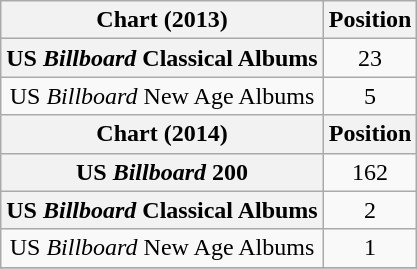<table class="wikitable plainrowheaders sortable" style="text-align:center;">
<tr>
<th>Chart (2013)</th>
<th>Position</th>
</tr>
<tr>
<th scope="row">US <em>Billboard</em> Classical Albums</th>
<td>23</td>
</tr>
<tr>
<td>US <em>Billboard</em> New Age Albums</td>
<td style="text-align:center;">5</td>
</tr>
<tr>
<th>Chart (2014)</th>
<th>Position</th>
</tr>
<tr>
<th scope="row">US <em>Billboard</em> 200</th>
<td>162</td>
</tr>
<tr>
<th scope="row">US <em>Billboard</em> Classical Albums</th>
<td>2</td>
</tr>
<tr>
<td>US <em>Billboard</em> New Age Albums</td>
<td style="text-align:center;">1</td>
</tr>
<tr>
</tr>
</table>
